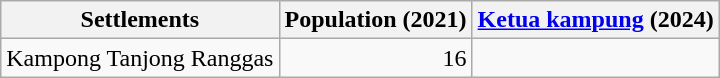<table class="wikitable">
<tr>
<th>Settlements</th>
<th>Population (2021)</th>
<th><a href='#'>Ketua kampung</a> (2024)</th>
</tr>
<tr>
<td>Kampong Tanjong Ranggas</td>
<td align="right">16</td>
<td></td>
</tr>
</table>
